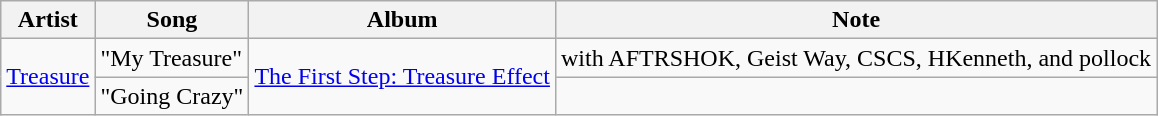<table class="wikitable sortable">
<tr>
<th>Artist</th>
<th>Song</th>
<th>Album</th>
<th>Note</th>
</tr>
<tr>
<td rowspan=2><a href='#'>Treasure</a></td>
<td>"My Treasure"</td>
<td rowspan=2}><a href='#'>The First Step: Treasure Effect</a></td>
<td>with AFTRSHOK, Geist Way, CSCS, HKenneth, and pollock</td>
</tr>
<tr>
<td>"Going Crazy"</td>
<td></td>
</tr>
</table>
